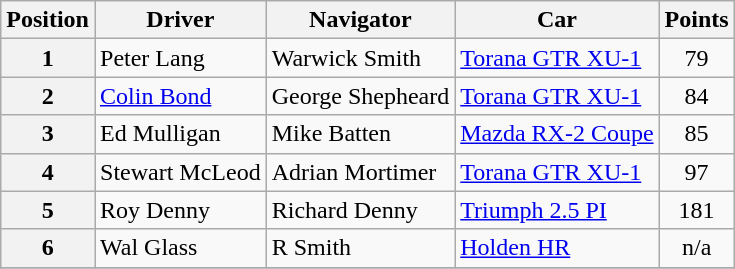<table class="wikitable" border="1">
<tr>
<th>Position</th>
<th>Driver</th>
<th>Navigator</th>
<th>Car</th>
<th>Points</th>
</tr>
<tr>
<th>1</th>
<td>Peter Lang</td>
<td>Warwick Smith</td>
<td><a href='#'>Torana GTR XU-1</a></td>
<td align="center">79</td>
</tr>
<tr>
<th>2</th>
<td><a href='#'>Colin Bond</a></td>
<td>George Shepheard</td>
<td><a href='#'>Torana GTR XU-1</a></td>
<td align="center">84</td>
</tr>
<tr>
<th>3</th>
<td>Ed Mulligan</td>
<td>Mike Batten</td>
<td><a href='#'>Mazda RX-2 Coupe</a></td>
<td align="center">85</td>
</tr>
<tr>
<th>4</th>
<td>Stewart McLeod</td>
<td>Adrian Mortimer</td>
<td><a href='#'>Torana GTR XU-1</a></td>
<td align="center">97</td>
</tr>
<tr>
<th>5</th>
<td>Roy Denny</td>
<td>Richard Denny</td>
<td><a href='#'>Triumph 2.5 PI</a></td>
<td align="center">181</td>
</tr>
<tr>
<th>6</th>
<td>Wal Glass</td>
<td>R Smith</td>
<td><a href='#'>Holden HR</a></td>
<td align="center">n/a</td>
</tr>
<tr>
</tr>
</table>
